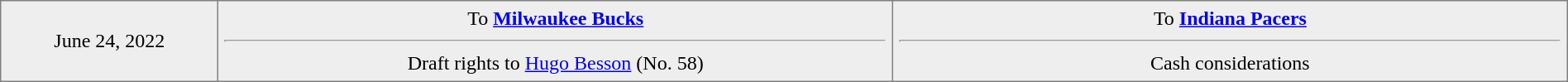<table border="1" style="border-collapse:collapse; text-align:center; width:100%;"  cellpadding="5">
<tr style="background:#eee;">
<td style="width:10%">June 24, 2022</td>
<td style="width:31%; vertical-align:top;">To <strong><a href='#'>Milwaukee Bucks</a></strong><hr>Draft rights to <a href='#'>Hugo Besson</a> (No. 58)</td>
<td style="width:31%; vertical-align:top;">To <strong><a href='#'>Indiana Pacers</a></strong><hr>Cash considerations</td>
</tr>
</table>
